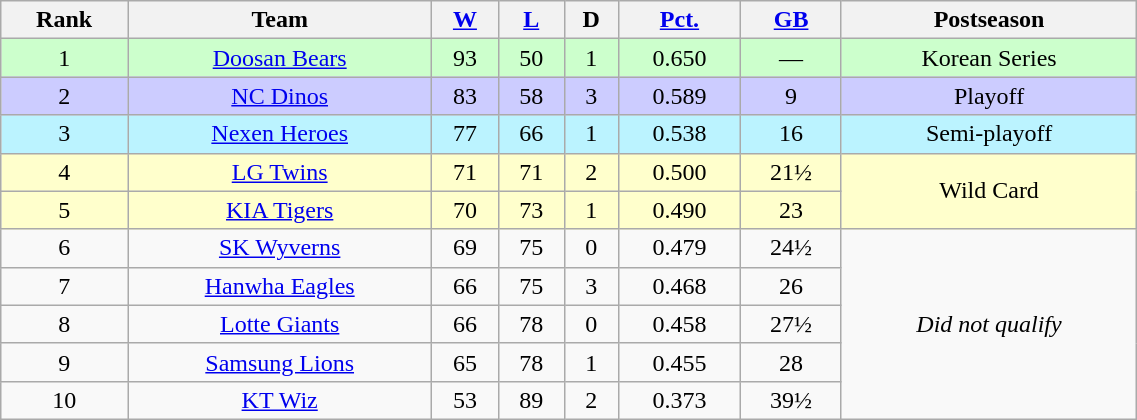<table class="wikitable" style="text-align:center; width:60%;">
<tr>
<th>Rank</th>
<th>Team</th>
<th><a href='#'>W</a></th>
<th><a href='#'>L</a></th>
<th>D</th>
<th><a href='#'>Pct.</a></th>
<th><a href='#'>GB</a></th>
<th>Postseason</th>
</tr>
<tr style="background-color:#ccffcc;">
<td>1</td>
<td><a href='#'>Doosan Bears</a></td>
<td>93</td>
<td>50</td>
<td>1</td>
<td>0.650</td>
<td>—</td>
<td>Korean Series</td>
</tr>
<tr style="background-color:#ccccff;">
<td>2</td>
<td><a href='#'>NC Dinos</a></td>
<td>83</td>
<td>58</td>
<td>3</td>
<td>0.589</td>
<td>9</td>
<td>Playoff</td>
</tr>
<tr style="background-color:#BBF3FF;">
<td>3</td>
<td><a href='#'>Nexen Heroes</a></td>
<td>77</td>
<td>66</td>
<td>1</td>
<td>0.538</td>
<td>16</td>
<td>Semi-playoff</td>
</tr>
<tr style="background-color:#ffffcc;">
<td>4</td>
<td><a href='#'>LG Twins</a></td>
<td>71</td>
<td>71</td>
<td>2</td>
<td>0.500</td>
<td>21½</td>
<td rowspan=2>Wild Card</td>
</tr>
<tr style="background-color:#ffffcc;">
<td>5</td>
<td><a href='#'>KIA Tigers</a></td>
<td>70</td>
<td>73</td>
<td>1</td>
<td>0.490</td>
<td>23</td>
</tr>
<tr>
<td>6</td>
<td><a href='#'>SK Wyverns</a></td>
<td>69</td>
<td>75</td>
<td>0</td>
<td>0.479</td>
<td>24½</td>
<td rowspan="5"><em>Did not qualify</em></td>
</tr>
<tr>
<td>7</td>
<td><a href='#'>Hanwha Eagles</a></td>
<td>66</td>
<td>75</td>
<td>3</td>
<td>0.468</td>
<td>26</td>
</tr>
<tr>
<td>8</td>
<td><a href='#'>Lotte Giants</a></td>
<td>66</td>
<td>78</td>
<td>0</td>
<td>0.458</td>
<td>27½</td>
</tr>
<tr>
<td>9</td>
<td><a href='#'>Samsung Lions</a></td>
<td>65</td>
<td>78</td>
<td>1</td>
<td>0.455</td>
<td>28</td>
</tr>
<tr>
<td>10</td>
<td><a href='#'>KT Wiz</a></td>
<td>53</td>
<td>89</td>
<td>2</td>
<td>0.373</td>
<td>39½</td>
</tr>
</table>
